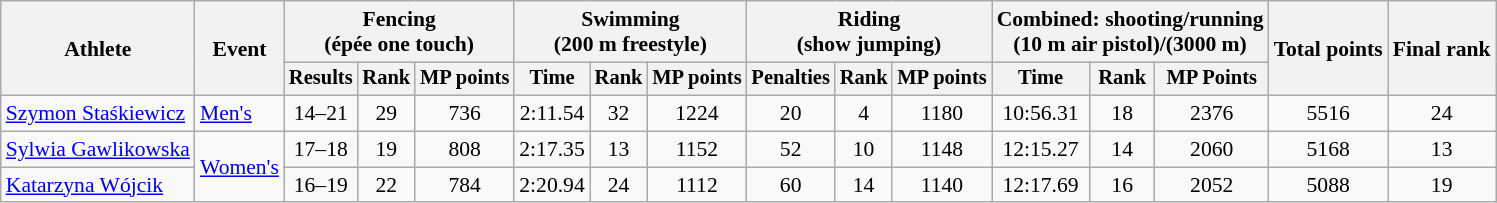<table class="wikitable" style="font-size:90%">
<tr>
<th rowspan="2">Athlete</th>
<th rowspan="2">Event</th>
<th colspan=3>Fencing<br><span>(épée one touch)</span></th>
<th colspan=3>Swimming<br><span>(200 m freestyle)</span></th>
<th colspan=3>Riding<br><span>(show jumping)</span></th>
<th colspan=3>Combined: shooting/running<br><span>(10 m air pistol)/(3000 m)</span></th>
<th rowspan=2>Total points</th>
<th rowspan=2>Final rank</th>
</tr>
<tr style="font-size:95%">
<th>Results</th>
<th>Rank</th>
<th>MP points</th>
<th>Time</th>
<th>Rank</th>
<th>MP points</th>
<th>Penalties</th>
<th>Rank</th>
<th>MP points</th>
<th>Time</th>
<th>Rank</th>
<th>MP Points</th>
</tr>
<tr align=center>
<td align=left><a href='#'>Szymon Staśkiewicz</a></td>
<td align=left><a href='#'>Men's</a></td>
<td>14–21</td>
<td>29</td>
<td>736</td>
<td>2:11.54</td>
<td>32</td>
<td>1224</td>
<td>20</td>
<td>4</td>
<td>1180</td>
<td>10:56.31</td>
<td>18</td>
<td>2376</td>
<td>5516</td>
<td>24</td>
</tr>
<tr align=center>
<td align=left><a href='#'>Sylwia Gawlikowska</a></td>
<td align=left rowspan=2><a href='#'>Women's</a></td>
<td>17–18</td>
<td>19</td>
<td>808</td>
<td>2:17.35</td>
<td>13</td>
<td>1152</td>
<td>52</td>
<td>10</td>
<td>1148</td>
<td>12:15.27</td>
<td>14</td>
<td>2060</td>
<td>5168</td>
<td>13</td>
</tr>
<tr align=center>
<td align=left><a href='#'>Katarzyna Wójcik</a></td>
<td>16–19</td>
<td>22</td>
<td>784</td>
<td>2:20.94</td>
<td>24</td>
<td>1112</td>
<td>60</td>
<td>14</td>
<td>1140</td>
<td>12:17.69</td>
<td>16</td>
<td>2052</td>
<td>5088</td>
<td>19</td>
</tr>
</table>
